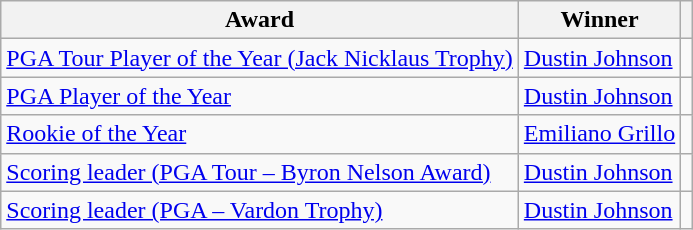<table class="wikitable">
<tr>
<th>Award</th>
<th>Winner</th>
<th></th>
</tr>
<tr>
<td><a href='#'>PGA Tour Player of the Year (Jack Nicklaus Trophy)</a></td>
<td> <a href='#'>Dustin Johnson</a></td>
<td></td>
</tr>
<tr>
<td><a href='#'>PGA Player of the Year</a></td>
<td> <a href='#'>Dustin Johnson</a></td>
<td></td>
</tr>
<tr>
<td><a href='#'>Rookie of the Year</a></td>
<td> <a href='#'>Emiliano Grillo</a></td>
<td></td>
</tr>
<tr>
<td><a href='#'>Scoring leader (PGA Tour – Byron Nelson Award)</a></td>
<td> <a href='#'>Dustin Johnson</a></td>
<td></td>
</tr>
<tr>
<td><a href='#'>Scoring leader (PGA – Vardon Trophy)</a></td>
<td> <a href='#'>Dustin Johnson</a></td>
<td></td>
</tr>
</table>
